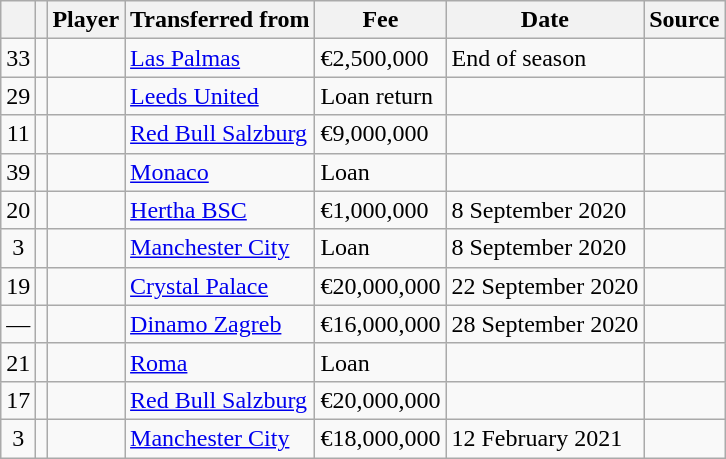<table class="wikitable plainrowheaders sortable">
<tr>
<th></th>
<th></th>
<th scope=col>Player</th>
<th>Transferred from</th>
<th !scope=col; style="width: 65px;">Fee</th>
<th scope=col>Date</th>
<th scope=col>Source</th>
</tr>
<tr>
<td align=center>33</td>
<td align=center></td>
<td></td>
<td> <a href='#'>Las Palmas</a></td>
<td>€2,500,000</td>
<td>End of season</td>
<td></td>
</tr>
<tr>
<td align=center>29</td>
<td align=center></td>
<td></td>
<td> <a href='#'>Leeds United</a></td>
<td>Loan return</td>
<td></td>
<td></td>
</tr>
<tr>
<td align=center>11</td>
<td align=center></td>
<td></td>
<td> <a href='#'>Red Bull Salzburg</a></td>
<td>€9,000,000</td>
<td></td>
<td></td>
</tr>
<tr>
<td align=center>39</td>
<td align=center></td>
<td></td>
<td> <a href='#'>Monaco</a></td>
<td>Loan</td>
<td></td>
<td></td>
</tr>
<tr>
<td align=center>20</td>
<td align=center></td>
<td></td>
<td> <a href='#'>Hertha BSC</a></td>
<td>€1,000,000</td>
<td>8 September 2020</td>
<td></td>
</tr>
<tr>
<td align=center>3</td>
<td align=center></td>
<td></td>
<td> <a href='#'>Manchester City</a></td>
<td>Loan</td>
<td>8 September 2020</td>
<td></td>
</tr>
<tr>
<td align=center>19</td>
<td align=center></td>
<td></td>
<td> <a href='#'>Crystal Palace</a></td>
<td>€20,000,000</td>
<td>22 September 2020</td>
<td></td>
</tr>
<tr>
<td align=center>—</td>
<td align=center></td>
<td></td>
<td> <a href='#'>Dinamo Zagreb</a></td>
<td>€16,000,000</td>
<td>28 September 2020</td>
<td></td>
</tr>
<tr>
<td align=center>21</td>
<td align=center></td>
<td></td>
<td> <a href='#'>Roma</a></td>
<td>Loan</td>
<td></td>
<td></td>
</tr>
<tr>
<td align=center>17</td>
<td align=center></td>
<td></td>
<td> <a href='#'>Red Bull Salzburg</a></td>
<td>€20,000,000</td>
<td></td>
<td></td>
</tr>
<tr>
<td align=center>3</td>
<td align=center></td>
<td></td>
<td> <a href='#'>Manchester City</a></td>
<td>€18,000,000</td>
<td>12 February 2021</td>
<td></td>
</tr>
</table>
